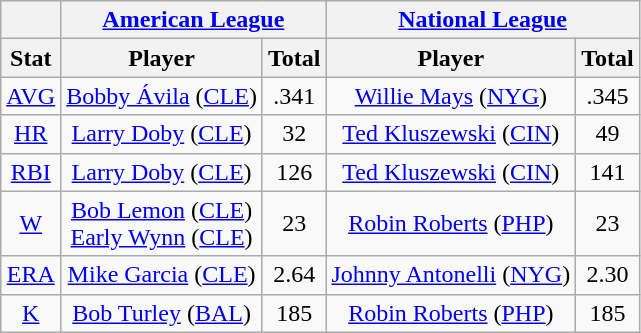<table class="wikitable" style="text-align:center;">
<tr>
<th></th>
<th colspan="2"><a href='#'>American League</a></th>
<th colspan="2"><a href='#'>National League</a></th>
</tr>
<tr>
<th>Stat</th>
<th>Player</th>
<th>Total</th>
<th>Player</th>
<th>Total</th>
</tr>
<tr>
<td><a href='#'>AVG</a></td>
<td><a href='#'>Bobby Ávila</a> (<a href='#'>CLE</a>)</td>
<td>.341</td>
<td><a href='#'>Willie Mays</a> (<a href='#'>NYG</a>)</td>
<td>.345</td>
</tr>
<tr>
<td><a href='#'>HR</a></td>
<td><a href='#'>Larry Doby</a> (<a href='#'>CLE</a>)</td>
<td>32</td>
<td><a href='#'>Ted Kluszewski</a> (<a href='#'>CIN</a>)</td>
<td>49</td>
</tr>
<tr>
<td><a href='#'>RBI</a></td>
<td><a href='#'>Larry Doby</a> (<a href='#'>CLE</a>)</td>
<td>126</td>
<td><a href='#'>Ted Kluszewski</a> (<a href='#'>CIN</a>)</td>
<td>141</td>
</tr>
<tr>
<td><a href='#'>W</a></td>
<td><a href='#'>Bob Lemon</a> (<a href='#'>CLE</a>)<br><a href='#'>Early Wynn</a> (<a href='#'>CLE</a>)</td>
<td>23</td>
<td><a href='#'>Robin Roberts</a> (<a href='#'>PHP</a>)</td>
<td>23</td>
</tr>
<tr>
<td><a href='#'>ERA</a></td>
<td><a href='#'>Mike Garcia</a> (<a href='#'>CLE</a>)</td>
<td>2.64</td>
<td><a href='#'>Johnny Antonelli</a> (<a href='#'>NYG</a>)</td>
<td>2.30</td>
</tr>
<tr>
<td><a href='#'>K</a></td>
<td><a href='#'>Bob Turley</a> (<a href='#'>BAL</a>)</td>
<td>185</td>
<td><a href='#'>Robin Roberts</a> (<a href='#'>PHP</a>)</td>
<td>185</td>
</tr>
</table>
